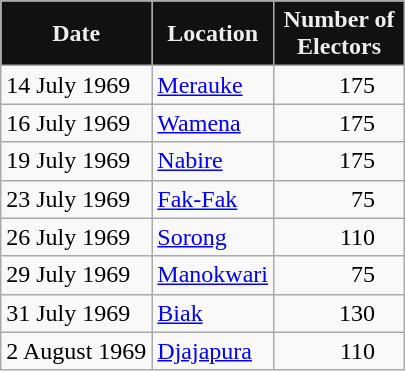<table class="wikitable">
<tr>
<th style = "background: #111; color: #EEE">Date</th>
<th style = "background: #111; color: #EEE">Location</th>
<th style = "background: #111; color: #EEE; width: 5em">Number of Electors</th>
</tr>
<tr>
<td>14 July 1969</td>
<td><a href='#'>Merauke</a></td>
<td style="text-align:right; padding-right: 1.2em;">175</td>
</tr>
<tr>
<td>16 July 1969</td>
<td><a href='#'>Wamena</a></td>
<td style="text-align:right; padding-right: 1.2em;">175</td>
</tr>
<tr>
<td>19 July 1969</td>
<td><a href='#'>Nabire</a></td>
<td style="text-align:right; padding-right: 1.2em;">175</td>
</tr>
<tr>
<td>23 July 1969</td>
<td><a href='#'>Fak-Fak</a></td>
<td style="text-align:right; padding-right: 1.2em">75</td>
</tr>
<tr>
<td>26 July 1969</td>
<td><a href='#'>Sorong</a></td>
<td style="text-align:right; padding-right: 1.2em">110</td>
</tr>
<tr>
<td>29 July 1969</td>
<td><a href='#'>Manokwari</a></td>
<td style="text-align:right; padding-right: 1.2em;">75</td>
</tr>
<tr>
<td>31 July 1969</td>
<td><a href='#'>Biak</a></td>
<td style="text-align:right; padding-right: 1.2em;">130</td>
</tr>
<tr>
<td>2 August 1969</td>
<td><a href='#'>Djajapura</a></td>
<td style="text-align:right; padding-right: 1.2em;">110</td>
</tr>
</table>
